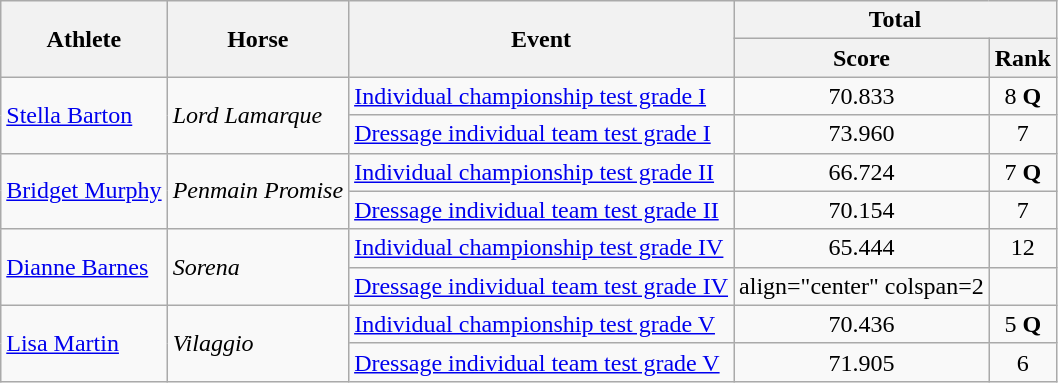<table class=wikitable>
<tr>
<th rowspan="2">Athlete</th>
<th rowspan="2">Horse</th>
<th rowspan="2">Event</th>
<th colspan="2">Total</th>
</tr>
<tr>
<th>Score</th>
<th>Rank</th>
</tr>
<tr>
<td rowspan="2"><a href='#'>Stella Barton</a></td>
<td rowspan="2"><em>Lord Lamarque</em></td>
<td><a href='#'>Individual championship test grade I</a></td>
<td align="center">70.833</td>
<td align="center">8 <strong>Q</strong></td>
</tr>
<tr>
<td><a href='#'>Dressage individual team test grade I</a></td>
<td align="center">73.960</td>
<td align="center">7</td>
</tr>
<tr>
<td rowspan="2"><a href='#'>Bridget Murphy</a></td>
<td rowspan="2"><em>Penmain Promise</em></td>
<td><a href='#'>Individual championship test grade II</a></td>
<td align="center">66.724</td>
<td align="center">7 <strong>Q</strong></td>
</tr>
<tr>
<td><a href='#'>Dressage individual team test grade II</a></td>
<td align="center">70.154</td>
<td align="center">7</td>
</tr>
<tr>
<td rowspan="2"><a href='#'>Dianne Barnes</a></td>
<td rowspan="2"><em>Sorena</em></td>
<td><a href='#'>Individual championship test grade IV</a></td>
<td align="center">65.444</td>
<td align="center">12</td>
</tr>
<tr>
<td><a href='#'>Dressage individual team test grade IV</a></td>
<td>align="center" colspan=2 </td>
</tr>
<tr>
<td rowspan="2"><a href='#'>Lisa Martin</a></td>
<td rowspan="2"><em>Vilaggio</em></td>
<td><a href='#'>Individual championship test grade V</a></td>
<td align="center">70.436</td>
<td align="center">5 <strong>Q</strong></td>
</tr>
<tr>
<td><a href='#'>Dressage individual team test grade V</a></td>
<td align="center">71.905</td>
<td align="center">6</td>
</tr>
</table>
